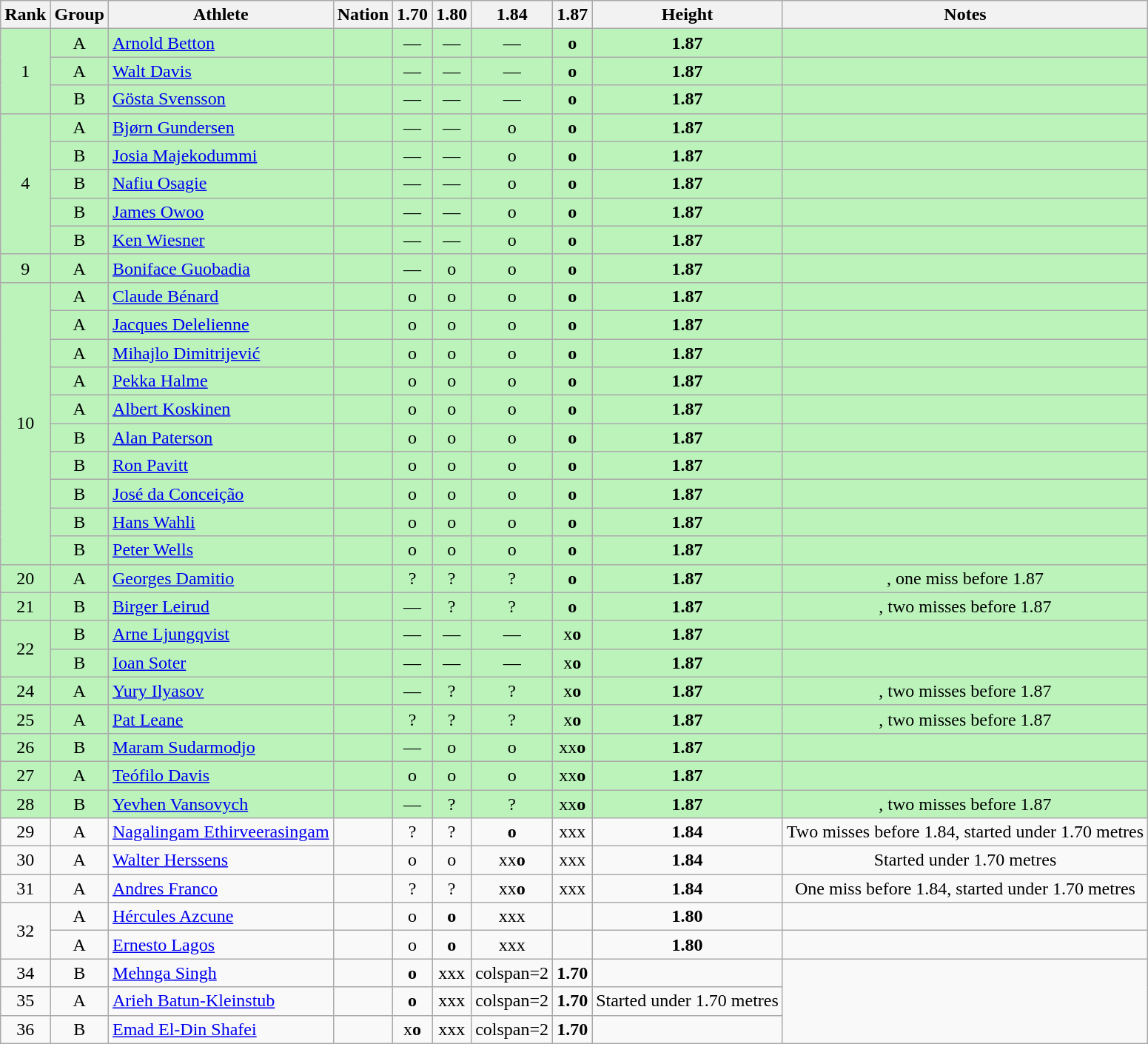<table class="wikitable sortable" style="text-align:center">
<tr>
<th>Rank</th>
<th>Group</th>
<th>Athlete</th>
<th>Nation</th>
<th>1.70</th>
<th>1.80</th>
<th>1.84</th>
<th>1.87</th>
<th>Height</th>
<th>Notes</th>
</tr>
<tr bgcolor=bbf3bb>
<td rowspan=3>1</td>
<td>A</td>
<td align="left"><a href='#'>Arnold Betton</a></td>
<td align="left"></td>
<td>—</td>
<td>—</td>
<td>—</td>
<td><strong>o</strong></td>
<td><strong>1.87</strong></td>
<td></td>
</tr>
<tr bgcolor=bbf3bb>
<td>A</td>
<td align="left"><a href='#'>Walt Davis</a></td>
<td align="left"></td>
<td>—</td>
<td>—</td>
<td>—</td>
<td><strong>o</strong></td>
<td><strong>1.87</strong></td>
<td></td>
</tr>
<tr bgcolor=bbf3bb>
<td>B</td>
<td align="left"><a href='#'>Gösta Svensson</a></td>
<td align="left"></td>
<td>—</td>
<td>—</td>
<td>—</td>
<td><strong>o</strong></td>
<td><strong>1.87</strong></td>
<td></td>
</tr>
<tr bgcolor=bbf3bb>
<td rowspan=5>4</td>
<td>A</td>
<td align="left"><a href='#'>Bjørn Gundersen</a></td>
<td align="left"></td>
<td>—</td>
<td>—</td>
<td>o</td>
<td><strong>o</strong></td>
<td><strong>1.87</strong></td>
<td></td>
</tr>
<tr bgcolor=bbf3bb>
<td>B</td>
<td align="left"><a href='#'>Josia Majekodummi</a></td>
<td align="left"></td>
<td>—</td>
<td>—</td>
<td>o</td>
<td><strong>o</strong></td>
<td><strong>1.87</strong></td>
<td></td>
</tr>
<tr bgcolor=bbf3bb>
<td>B</td>
<td align="left"><a href='#'>Nafiu Osagie</a></td>
<td align="left"></td>
<td>—</td>
<td>—</td>
<td>o</td>
<td><strong>o</strong></td>
<td><strong>1.87</strong></td>
<td></td>
</tr>
<tr bgcolor=bbf3bb>
<td>B</td>
<td align="left"><a href='#'>James Owoo</a></td>
<td align="left"></td>
<td>—</td>
<td>—</td>
<td>o</td>
<td><strong>o</strong></td>
<td><strong>1.87</strong></td>
<td></td>
</tr>
<tr bgcolor=bbf3bb>
<td>B</td>
<td align="left"><a href='#'>Ken Wiesner</a></td>
<td align="left"></td>
<td>—</td>
<td>—</td>
<td>o</td>
<td><strong>o</strong></td>
<td><strong>1.87</strong></td>
<td></td>
</tr>
<tr bgcolor=bbf3bb>
<td>9</td>
<td>A</td>
<td align="left"><a href='#'>Boniface Guobadia</a></td>
<td align="left"></td>
<td>—</td>
<td>o</td>
<td>o</td>
<td><strong>o</strong></td>
<td><strong>1.87</strong></td>
<td></td>
</tr>
<tr bgcolor=bbf3bb>
<td rowspan=10>10</td>
<td>A</td>
<td align="left"><a href='#'>Claude Bénard</a></td>
<td align="left"></td>
<td>o</td>
<td>o</td>
<td>o</td>
<td><strong>o</strong></td>
<td><strong>1.87</strong></td>
<td></td>
</tr>
<tr bgcolor=bbf3bb>
<td>A</td>
<td align="left"><a href='#'>Jacques Delelienne</a></td>
<td align="left"></td>
<td>o</td>
<td>o</td>
<td>o</td>
<td><strong>o</strong></td>
<td><strong>1.87</strong></td>
<td></td>
</tr>
<tr bgcolor=bbf3bb>
<td>A</td>
<td align="left"><a href='#'>Mihajlo Dimitrijević</a></td>
<td align="left"></td>
<td>o</td>
<td>o</td>
<td>o</td>
<td><strong>o</strong></td>
<td><strong>1.87</strong></td>
<td></td>
</tr>
<tr bgcolor=bbf3bb>
<td>A</td>
<td align="left"><a href='#'>Pekka Halme</a></td>
<td align="left"></td>
<td>o</td>
<td>o</td>
<td>o</td>
<td><strong>o</strong></td>
<td><strong>1.87</strong></td>
<td></td>
</tr>
<tr bgcolor=bbf3bb>
<td>A</td>
<td align="left"><a href='#'>Albert Koskinen</a></td>
<td align="left"></td>
<td>o</td>
<td>o</td>
<td>o</td>
<td><strong>o</strong></td>
<td><strong>1.87</strong></td>
<td></td>
</tr>
<tr bgcolor=bbf3bb>
<td>B</td>
<td align="left"><a href='#'>Alan Paterson</a></td>
<td align="left"></td>
<td>o</td>
<td>o</td>
<td>o</td>
<td><strong>o</strong></td>
<td><strong>1.87</strong></td>
<td></td>
</tr>
<tr bgcolor=bbf3bb>
<td>B</td>
<td align="left"><a href='#'>Ron Pavitt</a></td>
<td align="left"></td>
<td>o</td>
<td>o</td>
<td>o</td>
<td><strong>o</strong></td>
<td><strong>1.87</strong></td>
<td></td>
</tr>
<tr bgcolor=bbf3bb>
<td>B</td>
<td align="left"><a href='#'>José da Conceição</a></td>
<td align="left"></td>
<td>o</td>
<td>o</td>
<td>o</td>
<td><strong>o</strong></td>
<td><strong>1.87</strong></td>
<td></td>
</tr>
<tr bgcolor=bbf3bb>
<td>B</td>
<td align="left"><a href='#'>Hans Wahli</a></td>
<td align="left"></td>
<td>o</td>
<td>o</td>
<td>o</td>
<td><strong>o</strong></td>
<td><strong>1.87</strong></td>
<td></td>
</tr>
<tr bgcolor=bbf3bb>
<td>B</td>
<td align="left"><a href='#'>Peter Wells</a></td>
<td align="left"></td>
<td>o</td>
<td>o</td>
<td>o</td>
<td><strong>o</strong></td>
<td><strong>1.87</strong></td>
<td></td>
</tr>
<tr bgcolor=bbf3bb>
<td>20</td>
<td>A</td>
<td align="left"><a href='#'>Georges Damitio</a></td>
<td align="left"></td>
<td>?</td>
<td>?</td>
<td>?</td>
<td><strong>o</strong></td>
<td><strong>1.87</strong></td>
<td>, one miss before 1.87</td>
</tr>
<tr bgcolor=bbf3bb>
<td>21</td>
<td>B</td>
<td align="left"><a href='#'>Birger Leirud</a></td>
<td align="left"></td>
<td>—</td>
<td>?</td>
<td>?</td>
<td><strong>o</strong></td>
<td><strong>1.87</strong></td>
<td>, two misses before 1.87</td>
</tr>
<tr bgcolor=bbf3bb>
<td rowspan=2>22</td>
<td>B</td>
<td align="left"><a href='#'>Arne Ljungqvist</a></td>
<td align="left"></td>
<td>—</td>
<td>—</td>
<td>—</td>
<td>x<strong>o</strong></td>
<td><strong>1.87</strong></td>
<td></td>
</tr>
<tr bgcolor=bbf3bb>
<td>B</td>
<td align="left"><a href='#'>Ioan Soter</a></td>
<td align="left"></td>
<td>—</td>
<td>—</td>
<td>—</td>
<td>x<strong>o</strong></td>
<td><strong>1.87</strong></td>
<td></td>
</tr>
<tr bgcolor=bbf3bb>
<td>24</td>
<td>A</td>
<td align="left"><a href='#'>Yury Ilyasov</a></td>
<td align="left"></td>
<td>—</td>
<td>?</td>
<td>?</td>
<td>x<strong>o</strong></td>
<td><strong>1.87</strong></td>
<td>, two misses before 1.87</td>
</tr>
<tr bgcolor=bbf3bb>
<td>25</td>
<td>A</td>
<td align="left"><a href='#'>Pat Leane</a></td>
<td align="left"></td>
<td>?</td>
<td>?</td>
<td>?</td>
<td>x<strong>o</strong></td>
<td><strong>1.87</strong></td>
<td>, two misses before 1.87</td>
</tr>
<tr bgcolor=bbf3bb>
<td>26</td>
<td>B</td>
<td align="left"><a href='#'>Maram Sudarmodjo</a></td>
<td align="left"></td>
<td>—</td>
<td>o</td>
<td>o</td>
<td>xx<strong>o</strong></td>
<td><strong>1.87</strong></td>
<td></td>
</tr>
<tr bgcolor=bbf3bb>
<td>27</td>
<td>A</td>
<td align="left"><a href='#'>Teófilo Davis</a></td>
<td align="left"></td>
<td>o</td>
<td>o</td>
<td>o</td>
<td>xx<strong>o</strong></td>
<td><strong>1.87</strong></td>
<td></td>
</tr>
<tr bgcolor=bbf3bb>
<td>28</td>
<td>B</td>
<td align="left"><a href='#'>Yevhen Vansovych</a></td>
<td align="left"></td>
<td>—</td>
<td>?</td>
<td>?</td>
<td>xx<strong>o</strong></td>
<td><strong>1.87</strong></td>
<td>, two misses before 1.87</td>
</tr>
<tr>
<td>29</td>
<td>A</td>
<td align="left"><a href='#'>Nagalingam Ethirveerasingam</a></td>
<td align="left"></td>
<td>?</td>
<td>?</td>
<td><strong>o</strong></td>
<td>xxx</td>
<td><strong>1.84</strong></td>
<td>Two misses before 1.84, started under 1.70 metres</td>
</tr>
<tr>
<td>30</td>
<td>A</td>
<td align="left"><a href='#'>Walter Herssens</a></td>
<td align="left"></td>
<td>o</td>
<td>o</td>
<td>xx<strong>o</strong></td>
<td>xxx</td>
<td><strong>1.84</strong></td>
<td>Started under 1.70 metres</td>
</tr>
<tr>
<td>31</td>
<td>A</td>
<td align="left"><a href='#'>Andres Franco</a></td>
<td align="left"></td>
<td>?</td>
<td>?</td>
<td>xx<strong>o</strong></td>
<td>xxx</td>
<td><strong>1.84</strong></td>
<td>One miss before 1.84, started under 1.70 metres</td>
</tr>
<tr>
<td rowspan=2>32</td>
<td>A</td>
<td align="left"><a href='#'>Hércules Azcune</a></td>
<td align="left"></td>
<td>o</td>
<td><strong>o</strong></td>
<td>xxx</td>
<td></td>
<td><strong>1.80</strong></td>
<td></td>
</tr>
<tr>
<td>A</td>
<td align="left"><a href='#'>Ernesto Lagos</a></td>
<td align="left"></td>
<td>o</td>
<td><strong>o</strong></td>
<td>xxx</td>
<td></td>
<td><strong>1.80</strong></td>
<td></td>
</tr>
<tr>
<td>34</td>
<td>B</td>
<td align="left"><a href='#'>Mehnga Singh</a></td>
<td align="left"></td>
<td><strong>o</strong></td>
<td>xxx</td>
<td>colspan=2 </td>
<td><strong>1.70</strong></td>
<td></td>
</tr>
<tr>
<td>35</td>
<td>A</td>
<td align="left"><a href='#'>Arieh Batun-Kleinstub</a></td>
<td align="left"></td>
<td><strong>o</strong></td>
<td>xxx</td>
<td>colspan=2 </td>
<td><strong>1.70</strong></td>
<td>Started under 1.70 metres</td>
</tr>
<tr>
<td>36</td>
<td>B</td>
<td align="left"><a href='#'>Emad El-Din Shafei</a></td>
<td align="left"></td>
<td>x<strong>o</strong></td>
<td>xxx</td>
<td>colspan=2 </td>
<td><strong>1.70</strong></td>
<td></td>
</tr>
</table>
